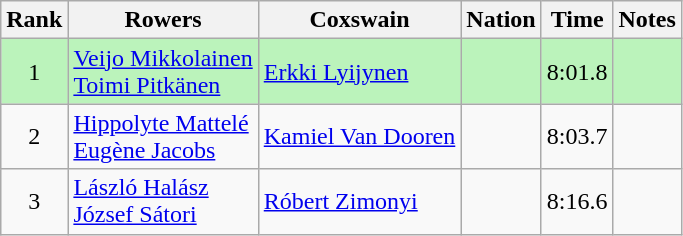<table class="wikitable sortable" style="text-align:center">
<tr>
<th>Rank</th>
<th>Rowers</th>
<th>Coxswain</th>
<th>Nation</th>
<th>Time</th>
<th>Notes</th>
</tr>
<tr bgcolor=bbf3bb>
<td>1</td>
<td align=left><a href='#'>Veijo Mikkolainen</a><br><a href='#'>Toimi Pitkänen</a></td>
<td align=left><a href='#'>Erkki Lyijynen</a></td>
<td align=left></td>
<td>8:01.8</td>
<td></td>
</tr>
<tr>
<td>2</td>
<td align=left><a href='#'>Hippolyte Mattelé</a><br><a href='#'>Eugène Jacobs</a></td>
<td align=left><a href='#'>Kamiel Van Dooren</a></td>
<td align=left></td>
<td>8:03.7</td>
<td></td>
</tr>
<tr>
<td>3</td>
<td align=left><a href='#'>László Halász</a><br><a href='#'>József Sátori</a></td>
<td align=left><a href='#'>Róbert Zimonyi</a></td>
<td align=left></td>
<td>8:16.6</td>
<td></td>
</tr>
</table>
